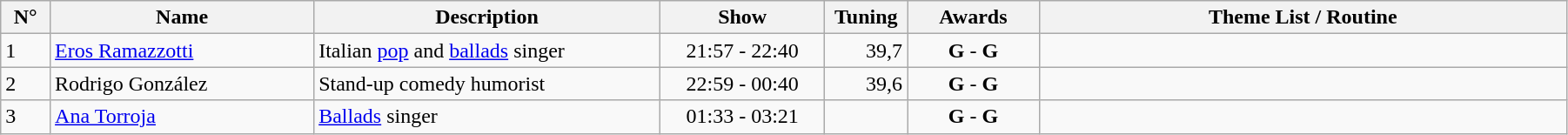<table width="95%" class="wikitable">
<tr valign="top">
<th width=03%>N°</th>
<th width=16%>Name</th>
<th width=21%>Description</th>
<th width=10%>Show</th>
<th width=05%>Tuning</th>
<th width=08%>Awards</th>
<th width=32%>Theme List / Routine</th>
</tr>
<tr valign="top">
<td style="background:#;">1</td>
<td><a href='#'>Eros Ramazzotti</a></td>
<td>Italian <a href='#'>pop</a> and <a href='#'>ballads</a> singer</td>
<td align="center">21:57 - 22:40</td>
<td align="right">39,7</td>
<td align="center"><span><abbr><strong>G</strong></abbr></span> - <span><abbr><strong>G</strong></abbr></span></td>
<td></td>
</tr>
<tr valign="top">
<td style="background:#;">2</td>
<td>Rodrigo González</td>
<td>Stand-up comedy humorist</td>
<td align="center">22:59 - 00:40</td>
<td align="right">39,6</td>
<td align="center"><span><abbr><strong>G</strong></abbr></span> - <span><abbr><strong>G</strong></abbr></span></td>
<td></td>
</tr>
<tr valign="top">
<td style="background:#;">3</td>
<td><a href='#'>Ana Torroja</a></td>
<td><a href='#'>Ballads</a> singer</td>
<td align="center">01:33 - 03:21</td>
<td align="right"></td>
<td align="center"><span><abbr><strong>G</strong></abbr></span> - <span><abbr><strong>G</strong></abbr></span></td>
<td></td>
</tr>
</table>
